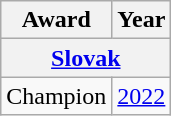<table class="wikitable">
<tr>
<th>Award</th>
<th>Year</th>
</tr>
<tr>
<th colspan="2"><a href='#'>Slovak</a></th>
</tr>
<tr>
<td>Champion</td>
<td><a href='#'>2022</a></td>
</tr>
</table>
